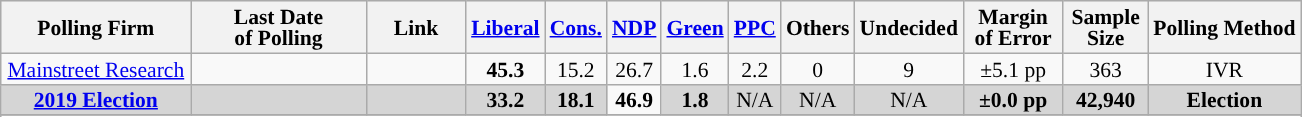<table class="wikitable sortable" style="text-align:center;font-size:90%;line-height:14px;">
<tr style="background:#e9e9e9;">
<th style="width:120px">Polling Firm</th>
<th style="width:110px">Last Date<br>of Polling</th>
<th style="width:60px" class="unsortable">Link</th>
<th style="background-color:"><a href='#'>Liberal</a></th>
<th style="background-color:"><a href='#'>Cons.</a></th>
<th style="background-color:"><a href='#'>NDP</a></th>
<th style="background-color:"><a href='#'>Green</a></th>
<th style="background-color:"><a href='#'><span>PPC</span></a></th>
<th style="background-color:">Others</th>
<th style="background-color:">Undecided</th>
<th style="width:60px;" class=unsortable>Margin<br>of Error</th>
<th style="width:50px;" class=unsortable>Sample<br>Size</th>
<th class=unsortable>Polling Method</th>
</tr>
<tr>
<td><a href='#'>Mainstreet Research</a></td>
<td></td>
<td></td>
<td><strong>45.3</strong></td>
<td>15.2</td>
<td>26.7</td>
<td>1.6</td>
<td>2.2</td>
<td>0</td>
<td>9</td>
<td>±5.1 pp</td>
<td>363</td>
<td>IVR</td>
</tr>
<tr>
<td style="background:#D5D5D5"><strong><a href='#'>2019 Election</a></strong></td>
<td style="background:#D5D5D5"><strong></strong></td>
<td style="background:#D5D5D5"></td>
<td style="background:#D5D5D5"><strong>33.2</strong></td>
<td style="background:#D5D5D5"><strong>18.1</strong></td>
<td><strong>46.9</strong></td>
<td style="background:#D5D5D5"><strong>1.8</strong></td>
<td style="background:#D5D5D5">N/A</td>
<td style="background:#D5D5D5">N/A</td>
<td style="background:#D5D5D5">N/A</td>
<td style="background:#D5D5D5"><strong>±0.0 pp</strong></td>
<td style="background:#D5D5D5"><strong>42,940</strong></td>
<td style="background:#D5D5D5"><strong>Election</strong></td>
</tr>
<tr>
</tr>
<tr>
</tr>
</table>
